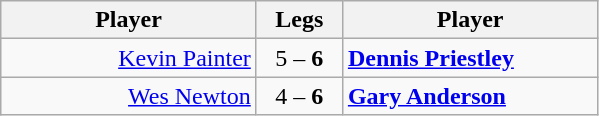<table class=wikitable style="text-align:center">
<tr>
<th width=163>Player</th>
<th width=50>Legs</th>
<th width=163>Player</th>
</tr>
<tr align=left>
<td align=right><a href='#'>Kevin Painter</a> </td>
<td align=center>5 – <strong>6</strong></td>
<td> <strong><a href='#'>Dennis Priestley</a></strong></td>
</tr>
<tr align=left>
<td align=right><a href='#'>Wes Newton</a> </td>
<td align=center>4 – <strong>6</strong></td>
<td> <strong><a href='#'>Gary Anderson</a></strong></td>
</tr>
</table>
